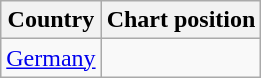<table class="wikitable">
<tr>
<th>Country</th>
<th>Chart position</th>
</tr>
<tr>
<td><a href='#'>Germany</a></td>
<td></td>
</tr>
</table>
